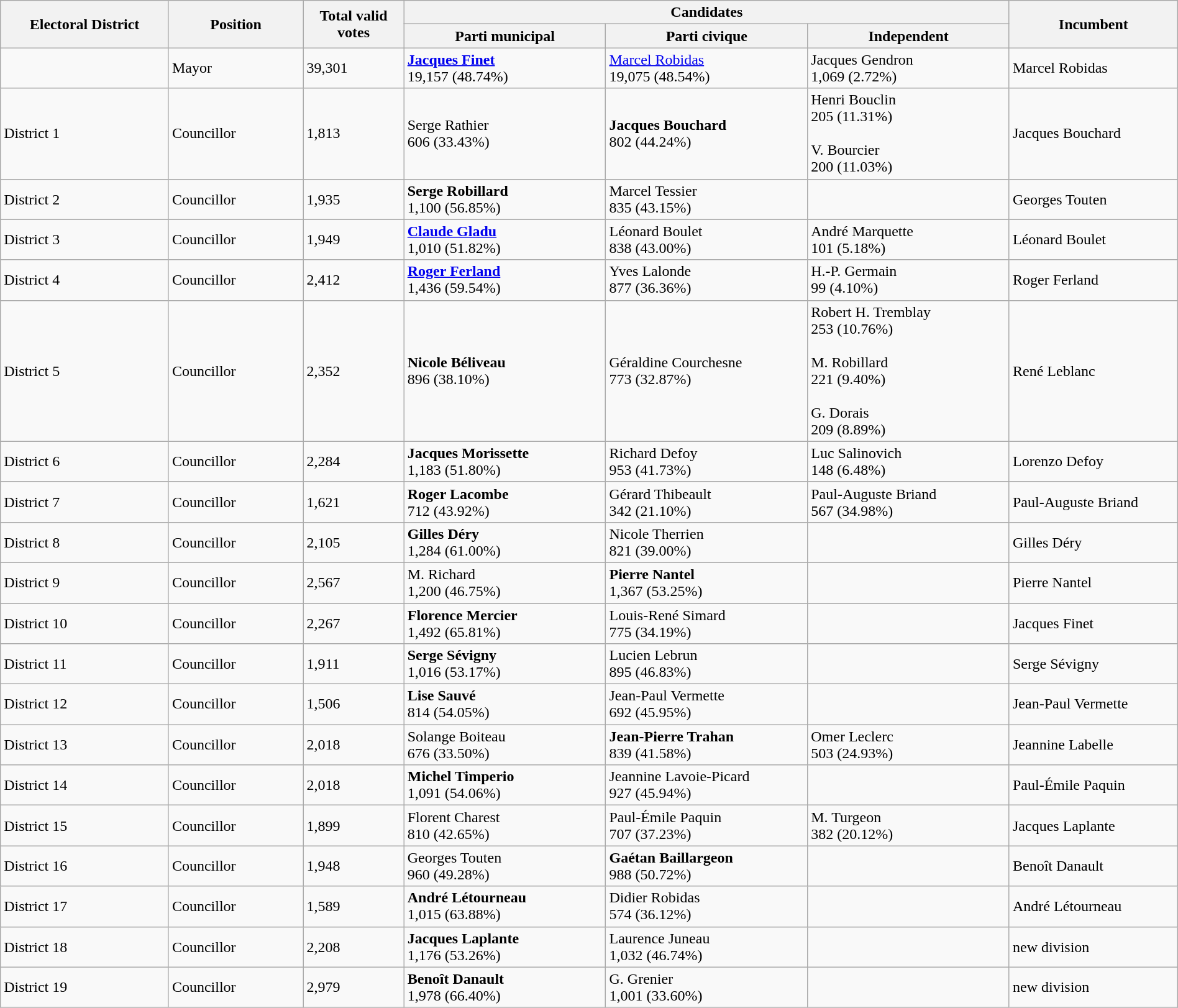<table class="wikitable" width="100%">
<tr>
<th width=10% rowspan=2>Electoral District</th>
<th width=8% rowspan=2>Position</th>
<th width=6% rowspan=2>Total valid votes</th>
<th colspan=3>Candidates</th>
<th width=10% rowspan=2>Incumbent</th>
</tr>
<tr>
<th width=12% >Parti municipal</th>
<th width=12% >Parti civique</th>
<th width=12% >Independent</th>
</tr>
<tr>
<td></td>
<td>Mayor</td>
<td>39,301</td>
<td><strong><a href='#'>Jacques Finet</a></strong><br>19,157 (48.74%)</td>
<td><a href='#'>Marcel Robidas</a><br>19,075 (48.54%)</td>
<td>Jacques Gendron<br>1,069 (2.72%)</td>
<td>Marcel Robidas</td>
</tr>
<tr>
<td>District 1</td>
<td>Councillor</td>
<td>1,813</td>
<td>Serge Rathier<br>606 (33.43%)</td>
<td><strong>Jacques Bouchard</strong><br>802 (44.24%)</td>
<td>Henri Bouclin<br>205 (11.31%)<br><br>V. Bourcier<br>200 (11.03%)</td>
<td>Jacques Bouchard</td>
</tr>
<tr>
<td>District 2</td>
<td>Councillor</td>
<td>1,935</td>
<td><strong>Serge Robillard</strong><br>1,100 (56.85%)</td>
<td>Marcel Tessier<br>835  (43.15%)</td>
<td></td>
<td>Georges Touten</td>
</tr>
<tr>
<td>District 3</td>
<td>Councillor</td>
<td>1,949</td>
<td><strong><a href='#'>Claude Gladu</a></strong><br>1,010 (51.82%)</td>
<td>Léonard Boulet<br>838 (43.00%)</td>
<td>André Marquette<br>101 (5.18%)</td>
<td>Léonard Boulet</td>
</tr>
<tr>
<td>District 4</td>
<td>Councillor</td>
<td>2,412</td>
<td><strong><a href='#'>Roger Ferland</a></strong><br>1,436 (59.54%)</td>
<td>Yves Lalonde<br>877 (36.36%)</td>
<td>H.-P. Germain<br>99 (4.10%)</td>
<td>Roger Ferland</td>
</tr>
<tr>
<td>District 5</td>
<td>Councillor</td>
<td>2,352</td>
<td><strong>Nicole Béliveau</strong><br>896 (38.10%)</td>
<td>Géraldine Courchesne<br>773 (32.87%)</td>
<td>Robert H. Tremblay<br>253 (10.76%)<br><br>M. Robillard<br>221 (9.40%)<br><br>G. Dorais<br>209 (8.89%)</td>
<td>René Leblanc</td>
</tr>
<tr>
<td>District 6</td>
<td>Councillor</td>
<td>2,284</td>
<td><strong>Jacques Morissette</strong><br>1,183 (51.80%)</td>
<td>Richard Defoy<br>953 (41.73%)</td>
<td>Luc Salinovich<br>148 (6.48%)</td>
<td>Lorenzo Defoy</td>
</tr>
<tr>
<td>District 7</td>
<td>Councillor</td>
<td>1,621</td>
<td><strong>Roger Lacombe</strong><br>712 (43.92%)</td>
<td>Gérard Thibeault<br>342 (21.10%)</td>
<td>Paul-Auguste Briand<br>567 (34.98%)</td>
<td>Paul-Auguste Briand</td>
</tr>
<tr>
<td>District 8</td>
<td>Councillor</td>
<td>2,105</td>
<td><strong>Gilles Déry</strong><br>1,284 (61.00%)</td>
<td>Nicole Therrien<br>821 (39.00%)</td>
<td></td>
<td>Gilles Déry</td>
</tr>
<tr>
<td>District 9</td>
<td>Councillor</td>
<td>2,567</td>
<td>M. Richard<br>1,200 (46.75%)</td>
<td><strong>Pierre Nantel</strong><br>1,367 (53.25%)</td>
<td></td>
<td>Pierre Nantel</td>
</tr>
<tr>
<td>District 10</td>
<td>Councillor</td>
<td>2,267</td>
<td><strong>Florence Mercier</strong><br>1,492 (65.81%)</td>
<td>Louis-René Simard<br>775 (34.19%)</td>
<td></td>
<td>Jacques Finet</td>
</tr>
<tr>
<td>District 11</td>
<td>Councillor</td>
<td>1,911</td>
<td><strong>Serge Sévigny</strong><br>1,016 (53.17%)</td>
<td>Lucien Lebrun<br>895 (46.83%)</td>
<td></td>
<td>Serge Sévigny</td>
</tr>
<tr>
<td>District 12</td>
<td>Councillor</td>
<td>1,506</td>
<td><strong>Lise Sauvé</strong><br>814 (54.05%)</td>
<td>Jean-Paul Vermette<br>692 (45.95%)</td>
<td></td>
<td>Jean-Paul Vermette</td>
</tr>
<tr>
<td>District 13</td>
<td>Councillor</td>
<td>2,018</td>
<td>Solange Boiteau<br>676 (33.50%)</td>
<td><strong>Jean-Pierre Trahan</strong><br>839 (41.58%)</td>
<td>Omer Leclerc<br>503 (24.93%)</td>
<td>Jeannine Labelle</td>
</tr>
<tr>
<td>District 14</td>
<td>Councillor</td>
<td>2,018</td>
<td><strong>Michel Timperio</strong><br>1,091 (54.06%)</td>
<td>Jeannine Lavoie-Picard<br>927 (45.94%)</td>
<td></td>
<td>Paul-Émile Paquin</td>
</tr>
<tr>
<td>District 15</td>
<td>Councillor</td>
<td>1,899</td>
<td>Florent Charest<br>810 (42.65%)</td>
<td>Paul-Émile Paquin<br>707 (37.23%)</td>
<td>M. Turgeon<br>382 (20.12%)</td>
<td>Jacques Laplante</td>
</tr>
<tr>
<td>District 16</td>
<td>Councillor</td>
<td>1,948</td>
<td>Georges Touten<br>960 (49.28%)</td>
<td><strong>Gaétan Baillargeon</strong><br>988 (50.72%)</td>
<td></td>
<td>Benoît Danault</td>
</tr>
<tr>
<td>District 17</td>
<td>Councillor</td>
<td>1,589</td>
<td><strong>André Létourneau</strong><br>1,015 (63.88%)</td>
<td>Didier Robidas<br>574 (36.12%)</td>
<td></td>
<td>André Létourneau</td>
</tr>
<tr>
<td>District 18</td>
<td>Councillor</td>
<td>2,208</td>
<td><strong>Jacques Laplante</strong><br>1,176 (53.26%)</td>
<td>Laurence Juneau<br>1,032 (46.74%)</td>
<td></td>
<td>new division</td>
</tr>
<tr>
<td>District 19</td>
<td>Councillor</td>
<td>2,979</td>
<td><strong>Benoît Danault</strong><br>1,978 (66.40%)</td>
<td>G. Grenier<br>1,001 (33.60%)</td>
<td></td>
<td>new division</td>
</tr>
</table>
